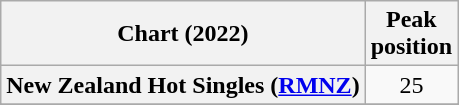<table class="wikitable plainrowheaders sortable" style="text-align:center">
<tr>
<th scope="col">Chart (2022)</th>
<th scope="col">Peak<br>position</th>
</tr>
<tr>
<th scope="row">New Zealand Hot Singles (<a href='#'>RMNZ</a>)</th>
<td>25</td>
</tr>
<tr>
</tr>
<tr>
</tr>
</table>
